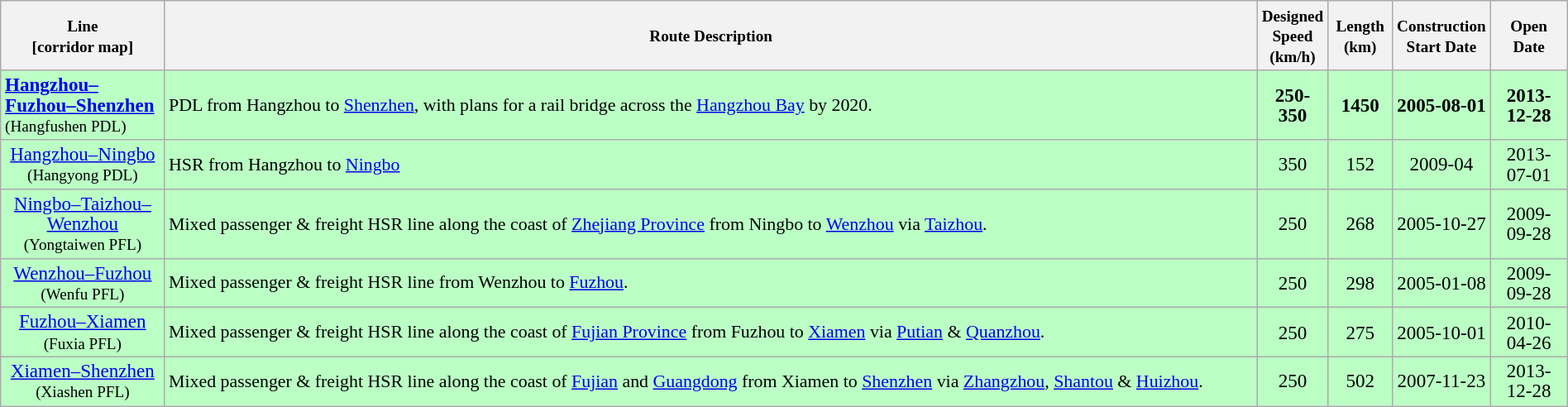<table class="wikitable sortable" style="width:100%; text-align:center; font-size:96%; line-height:1.05">
<tr>
<th style="width:125px; line-height:1.05"><small><strong>Line</strong><br>[corridor map]</small></th>
<th><small><strong>Route Description</strong></small></th>
<th style="width:40px; line-height:1.05"><small><strong>Designed<br>Speed<br>(km/h)</strong><br></small></th>
<th style="width:45px; line-height:1.05"><small><strong>Length<br>(km)</strong><br></small></th>
<th style="width:55px; line-height:1.05"><small><strong>Construction<br>Start Date</strong><br></small></th>
<th style="width:55px; line-height:1.05"><small><strong>Open Date</strong><br></small></th>
</tr>
<tr style="background:#bcffc5;">
<td style="font-size:100%; text-align:left;"><strong><a href='#'>Hangzhou–Fuzhou–Shenzhen</a></strong><br><small>(Hangfushen PDL)</small></td>
<td style="font-size:95%; text-align:left">PDL from Hangzhou to <a href='#'>Shenzhen</a>, with plans for a rail bridge across the <a href='#'>Hangzhou Bay</a> by 2020.</td>
<td><strong>250-<br>350</strong></td>
<td><strong>1450</strong></td>
<td><strong>2005-08-01</strong></td>
<td><strong>2013-12-28</strong></td>
</tr>
<tr style="background:#bcffc5;">
<td><a href='#'>Hangzhou–Ningbo</a><br><small>(Hangyong PDL)</small></td>
<td style="font-size:95%; text-align:left">HSR from Hangzhou to <a href='#'>Ningbo</a></td>
<td>350</td>
<td>152</td>
<td>2009-04</td>
<td>2013-07-01</td>
</tr>
<tr style="background:#bcffc5;">
<td><a href='#'>Ningbo–Taizhou–Wenzhou</a><br><small>(Yongtaiwen PFL)</small></td>
<td style="font-size:95%; text-align:left">Mixed passenger & freight HSR line along the coast of <a href='#'>Zhejiang Province</a> from Ningbo to <a href='#'>Wenzhou</a> via <a href='#'>Taizhou</a>.</td>
<td>250</td>
<td>268</td>
<td>2005-10-27</td>
<td>2009-09-28</td>
</tr>
<tr style="background:#bcffc5;">
<td><a href='#'>Wenzhou–Fuzhou</a><br><small>(Wenfu PFL)</small></td>
<td style="font-size:95%; text-align:left">Mixed passenger & freight HSR line from Wenzhou to <a href='#'>Fuzhou</a>.</td>
<td>250</td>
<td>298</td>
<td>2005-01-08</td>
<td>2009-09-28</td>
</tr>
<tr style="background:#bcffc5;">
<td><a href='#'>Fuzhou–Xiamen</a><br><small>(Fuxia PFL)</small></td>
<td style="font-size:95%; text-align:left">Mixed passenger & freight HSR line along the coast of <a href='#'>Fujian Province</a> from Fuzhou to <a href='#'>Xiamen</a> via <a href='#'>Putian</a> & <a href='#'>Quanzhou</a>.</td>
<td>250</td>
<td>275</td>
<td>2005-10-01</td>
<td>2010-04-26</td>
</tr>
<tr style="background:#bcffc5;">
<td><a href='#'>Xiamen–Shenzhen</a><br><small>(Xiashen PFL)</small></td>
<td style="font-size:95%; text-align:left">Mixed passenger & freight HSR line along the coast of <a href='#'>Fujian</a> and <a href='#'>Guangdong</a> from Xiamen to <a href='#'>Shenzhen</a> via <a href='#'>Zhangzhou</a>, <a href='#'>Shantou</a> & <a href='#'>Huizhou</a>.</td>
<td>250</td>
<td>502</td>
<td>2007-11-23</td>
<td>2013-12-28</td>
</tr>
</table>
